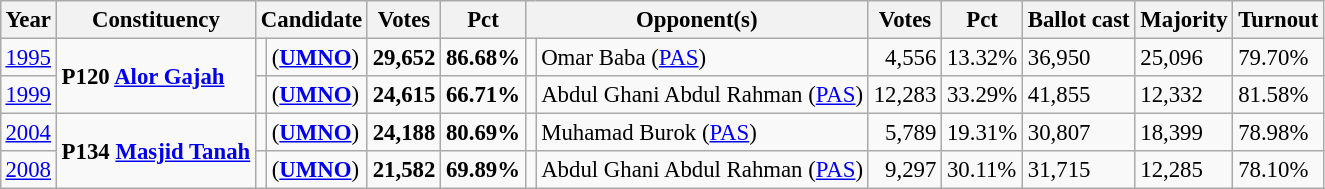<table class="wikitable" style="margin:0.5em ; font-size:95%">
<tr>
<th>Year</th>
<th>Constituency</th>
<th colspan=2>Candidate</th>
<th>Votes</th>
<th>Pct</th>
<th colspan=2>Opponent(s)</th>
<th>Votes</th>
<th>Pct</th>
<th>Ballot cast</th>
<th>Majority</th>
<th>Turnout</th>
</tr>
<tr>
<td><a href='#'>1995</a></td>
<td rowspan=2><strong>P120 <a href='#'>Alor Gajah</a></strong></td>
<td></td>
<td> (<a href='#'><strong>UMNO</strong></a>)</td>
<td align="right"><strong>29,652</strong></td>
<td><strong>86.68%</strong></td>
<td></td>
<td>Omar Baba (<a href='#'>PAS</a>)</td>
<td align="right">4,556</td>
<td>13.32%</td>
<td>36,950</td>
<td>25,096</td>
<td>79.70%</td>
</tr>
<tr>
<td><a href='#'>1999</a></td>
<td></td>
<td> (<a href='#'><strong>UMNO</strong></a>)</td>
<td align="right"><strong>24,615</strong></td>
<td><strong>66.71%</strong></td>
<td></td>
<td>Abdul Ghani Abdul Rahman (<a href='#'>PAS</a>)</td>
<td align="right">12,283</td>
<td>33.29%</td>
<td>41,855</td>
<td>12,332</td>
<td>81.58%</td>
</tr>
<tr>
<td><a href='#'>2004</a></td>
<td rowspan=2><strong>P134 <a href='#'>Masjid Tanah</a></strong></td>
<td></td>
<td> (<a href='#'><strong>UMNO</strong></a>)</td>
<td align="right"><strong>24,188</strong></td>
<td><strong>80.69%</strong></td>
<td></td>
<td>Muhamad Burok (<a href='#'>PAS</a>)</td>
<td align="right">5,789</td>
<td>19.31%</td>
<td>30,807</td>
<td>18,399</td>
<td>78.98%</td>
</tr>
<tr>
<td><a href='#'>2008</a></td>
<td></td>
<td> (<a href='#'><strong>UMNO</strong></a>)</td>
<td align="right"><strong>21,582</strong></td>
<td><strong>69.89%</strong></td>
<td></td>
<td>Abdul Ghani Abdul Rahman (<a href='#'>PAS</a>)</td>
<td align="right">9,297</td>
<td>30.11%</td>
<td>31,715</td>
<td>12,285</td>
<td>78.10%</td>
</tr>
</table>
